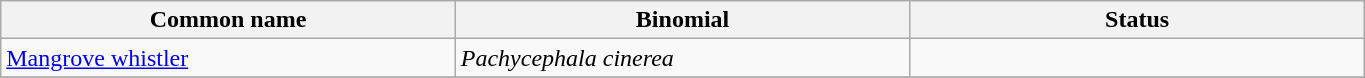<table width=72% class="wikitable">
<tr>
<th width=24%>Common name</th>
<th width=24%>Binomial</th>
<th width=24%>Status</th>
</tr>
<tr>
<td><a href='#'>Mangrove whistler</a></td>
<td><em>Pachycephala cinerea</em></td>
<td></td>
</tr>
<tr>
</tr>
</table>
